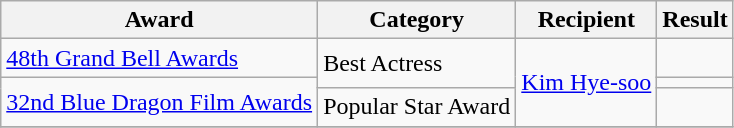<table class="wikitable">
<tr>
<th>Award</th>
<th>Category</th>
<th>Recipient</th>
<th>Result</th>
</tr>
<tr>
<td><a href='#'>48th Grand Bell Awards</a></td>
<td rowspan=2>Best Actress</td>
<td rowspan=3><a href='#'>Kim Hye-soo</a></td>
<td></td>
</tr>
<tr>
<td rowspan=2><a href='#'>32nd Blue Dragon Film Awards</a></td>
<td></td>
</tr>
<tr>
<td>Popular Star Award</td>
<td></td>
</tr>
<tr>
</tr>
</table>
